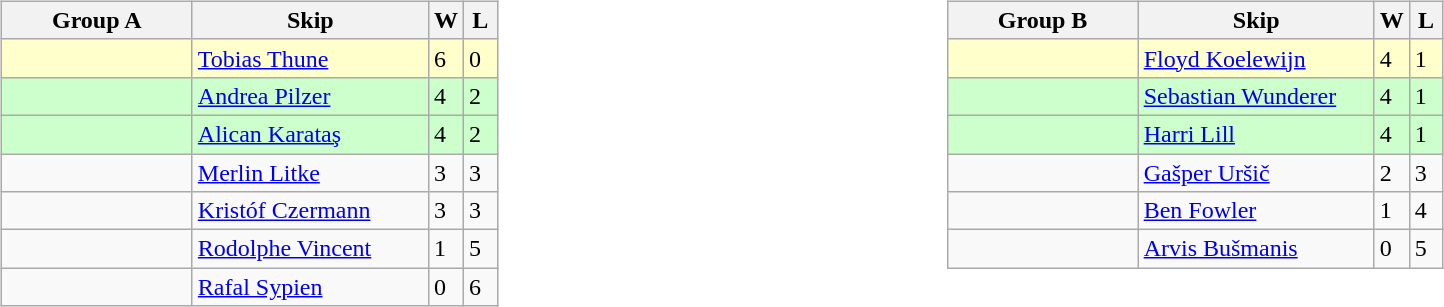<table>
<tr>
<td valign=top width=10%><br><table class="wikitable">
<tr>
<th width=120>Group A</th>
<th width=150>Skip</th>
<th width=15>W</th>
<th width=15>L</th>
</tr>
<tr bgcolor=#ffffcc>
<td></td>
<td><a href='#'>Tobias Thune</a></td>
<td>6</td>
<td>0</td>
</tr>
<tr bgcolor=#ccffcc>
<td></td>
<td><a href='#'>Andrea Pilzer</a></td>
<td>4</td>
<td>2</td>
</tr>
<tr bgcolor=#ccffcc>
<td></td>
<td><a href='#'>Alican Karataş</a></td>
<td>4</td>
<td>2</td>
</tr>
<tr>
<td></td>
<td><a href='#'>Merlin Litke</a></td>
<td>3</td>
<td>3</td>
</tr>
<tr>
<td></td>
<td><a href='#'>Kristóf Czermann</a></td>
<td>3</td>
<td>3</td>
</tr>
<tr>
<td></td>
<td><a href='#'>Rodolphe Vincent</a></td>
<td>1</td>
<td>5</td>
</tr>
<tr>
<td></td>
<td><a href='#'>Rafal Sypien</a></td>
<td>0</td>
<td>6</td>
</tr>
</table>
</td>
<td valign=top width=10%><br><table class="wikitable">
<tr>
<th width=120>Group B</th>
<th width=150>Skip</th>
<th width=15>W</th>
<th width=15>L</th>
</tr>
<tr bgcolor=#ffffcc>
<td></td>
<td><a href='#'>Floyd Koelewijn</a></td>
<td>4</td>
<td>1</td>
</tr>
<tr bgcolor=#ccffcc>
<td></td>
<td><a href='#'>Sebastian Wunderer</a></td>
<td>4</td>
<td>1</td>
</tr>
<tr bgcolor=#ccffcc>
<td></td>
<td><a href='#'>Harri Lill</a></td>
<td>4</td>
<td>1</td>
</tr>
<tr>
<td></td>
<td><a href='#'>Gašper Uršič</a></td>
<td>2</td>
<td>3</td>
</tr>
<tr>
<td></td>
<td><a href='#'>Ben Fowler</a></td>
<td>1</td>
<td>4</td>
</tr>
<tr>
<td></td>
<td><a href='#'>Arvis Bušmanis</a></td>
<td>0</td>
<td>5</td>
</tr>
</table>
</td>
</tr>
</table>
